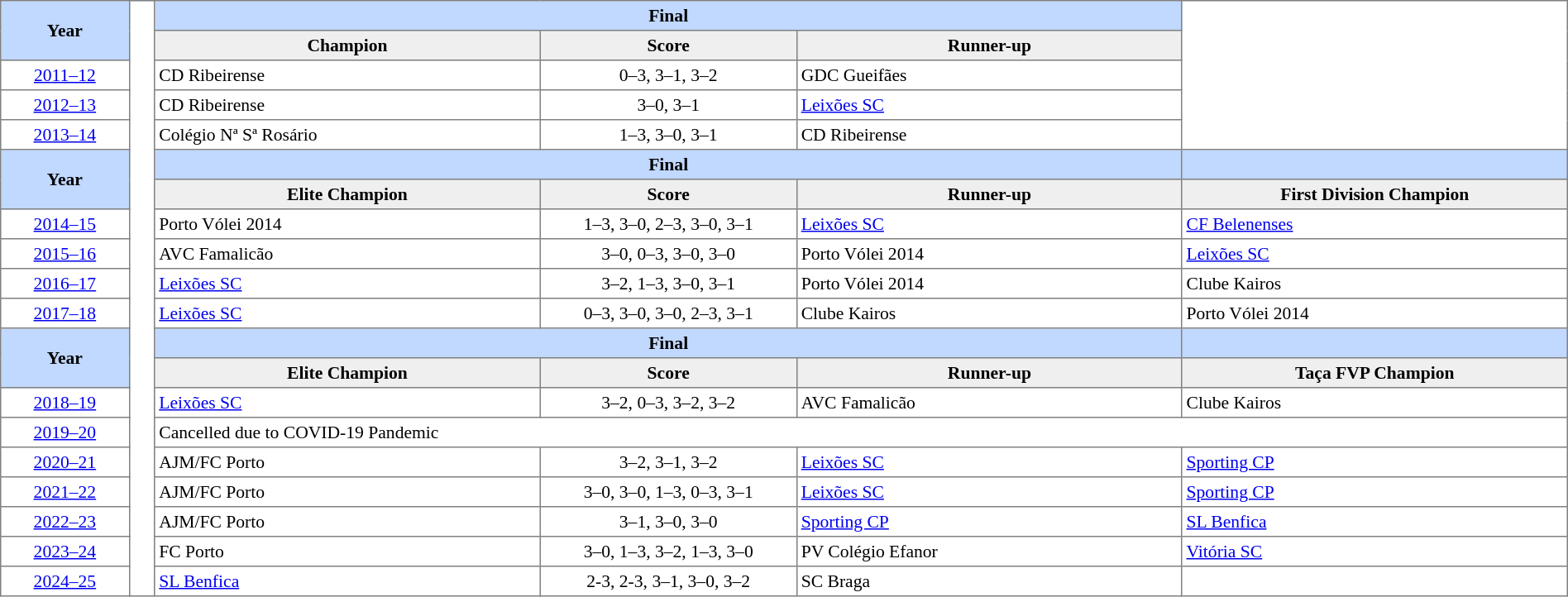<table border=1 style="border-collapse:collapse; font-size:90%;" cellpadding=3 cellspacing=0 width=100%>
<tr style="background: #C1D8FF">
<th rowspan=2 width=5%>Year</th>
<td width=1% rowspan=20 style="background: #ffffff"></td>
<th colspan=3>Final</th>
</tr>
<tr style="background: #EFEFEF">
<th width=15%>Champion</th>
<th width=10%>Score</th>
<th width=15%>Runner-up</th>
</tr>
<tr>
<td align=center><a href='#'>2011–12</a></td>
<td>CD Ribeirense</td>
<td align=center>0–3, 3–1, 3–2</td>
<td>GDC Gueifães</td>
</tr>
<tr>
<td align=center><a href='#'>2012–13</a></td>
<td>CD Ribeirense</td>
<td align=center>3–0, 3–1</td>
<td><a href='#'>Leixões SC</a></td>
</tr>
<tr>
<td align=center><a href='#'>2013–14</a></td>
<td>Colégio Nª Sª Rosário</td>
<td align=center>1–3, 3–0, 3–1</td>
<td>CD Ribeirense</td>
</tr>
<tr style="background: #C1D8FF">
<th rowspan=2 width=5%>Year</th>
<th colspan=3>Final</th>
<td></td>
</tr>
<tr style="background: #EFEFEF">
<th width=15%>Elite Champion</th>
<th width=7%>Score</th>
<th width=15%>Runner-up</th>
<th width=15%>First Division Champion</th>
</tr>
<tr>
<td align=center><a href='#'>2014–15</a></td>
<td>Porto Vólei 2014</td>
<td align=center>1–3, 3–0, 2–3, 3–0, 3–1</td>
<td><a href='#'>Leixões SC</a></td>
<td><a href='#'>CF Belenenses</a></td>
</tr>
<tr>
<td align=center><a href='#'>2015–16</a></td>
<td>AVC Famalicão</td>
<td align=center>3–0, 0–3, 3–0, 3–0</td>
<td>Porto Vólei 2014</td>
<td><a href='#'>Leixões SC</a></td>
</tr>
<tr>
<td align=center><a href='#'>2016–17</a></td>
<td><a href='#'>Leixões SC</a></td>
<td align=center>3–2, 1–3, 3–0, 3–1</td>
<td>Porto Vólei 2014</td>
<td>Clube Kairos</td>
</tr>
<tr>
<td align=center><a href='#'>2017–18</a></td>
<td><a href='#'>Leixões SC</a></td>
<td align=center>0–3, 3–0, 3–0, 2–3, 3–1</td>
<td>Clube Kairos</td>
<td>Porto Vólei 2014</td>
</tr>
<tr style="background: #C1D8FF">
<th rowspan=2 width=5%>Year</th>
<th colspan=3>Final</th>
<td></td>
</tr>
<tr style="background: #EFEFEF">
<th width=15%>Elite Champion</th>
<th width=7%>Score</th>
<th width=15%>Runner-up</th>
<th width=15%>Taça FVP Champion</th>
</tr>
<tr>
<td align=center><a href='#'>2018–19</a></td>
<td><a href='#'>Leixões SC</a></td>
<td align=center>3–2, 0–3, 3–2, 3–2</td>
<td>AVC Famalicão</td>
<td>Clube Kairos</td>
</tr>
<tr>
<td align=center><a href='#'>2019–20</a></td>
<td colspan=4>Cancelled due to COVID-19 Pandemic</td>
</tr>
<tr>
<td align=center><a href='#'>2020–21</a></td>
<td>AJM/FC Porto</td>
<td align=center>3–2, 3–1, 3–2</td>
<td><a href='#'>Leixões SC</a></td>
<td><a href='#'>Sporting CP</a></td>
</tr>
<tr>
<td align=center><a href='#'>2021–22</a></td>
<td>AJM/FC Porto</td>
<td align=center>3–0, 3–0, 1–3, 0–3, 3–1</td>
<td><a href='#'>Leixões SC</a></td>
<td><a href='#'>Sporting CP</a></td>
</tr>
<tr>
<td align=center><a href='#'>2022–23</a></td>
<td>AJM/FC Porto</td>
<td align=center>3–1, 3–0, 3–0</td>
<td><a href='#'>Sporting CP</a></td>
<td><a href='#'>SL Benfica</a></td>
</tr>
<tr>
<td align=center><a href='#'>2023–24</a></td>
<td>FC Porto</td>
<td align=center>3–0, 1–3, 3–2, 1–3, 3–0</td>
<td>PV Colégio Efanor</td>
<td><a href='#'>Vitória SC</a></td>
</tr>
<tr>
<td align=center><a href='#'>2024–25</a></td>
<td><a href='#'>SL Benfica</a></td>
<td align=center>2-3, 2-3, 3–1, 3–0, 3–2</td>
<td>SC Braga</td>
<td></td>
</tr>
</table>
